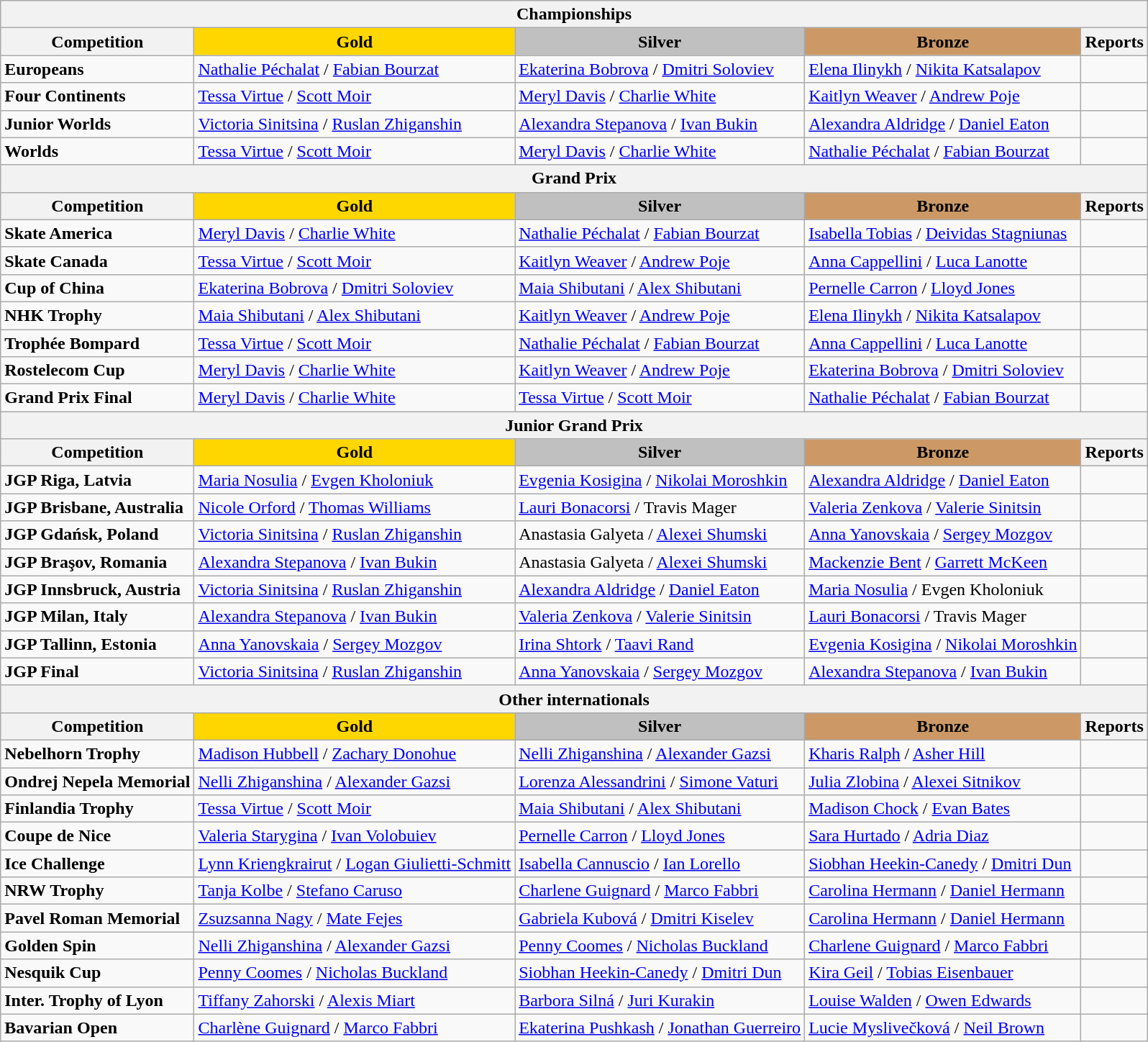<table class="wikitable">
<tr>
<th colspan=5>Championships</th>
</tr>
<tr>
<th>Competition</th>
<td align="center" bgcolor="gold"><strong>Gold</strong></td>
<td align="center" bgcolor="silver"><strong>Silver</strong></td>
<td align="center" bgcolor="cc9966"><strong>Bronze</strong></td>
<th>Reports</th>
</tr>
<tr>
<td><strong>Europeans</strong></td>
<td> <a href='#'>Nathalie Péchalat</a> / <a href='#'>Fabian Bourzat</a></td>
<td> <a href='#'>Ekaterina Bobrova</a> / <a href='#'>Dmitri Soloviev</a></td>
<td> <a href='#'>Elena Ilinykh</a> / <a href='#'>Nikita Katsalapov</a></td>
<td></td>
</tr>
<tr>
<td><strong>Four Continents</strong></td>
<td> <a href='#'>Tessa Virtue</a> / <a href='#'>Scott Moir</a></td>
<td> <a href='#'>Meryl Davis</a> / <a href='#'>Charlie White</a></td>
<td> <a href='#'>Kaitlyn Weaver</a> / <a href='#'>Andrew Poje</a></td>
<td></td>
</tr>
<tr>
<td><strong>Junior Worlds</strong></td>
<td> <a href='#'>Victoria Sinitsina</a> / <a href='#'>Ruslan Zhiganshin</a></td>
<td> <a href='#'>Alexandra Stepanova</a> / <a href='#'>Ivan Bukin</a></td>
<td> <a href='#'>Alexandra Aldridge</a> / <a href='#'>Daniel Eaton</a></td>
<td></td>
</tr>
<tr>
<td><strong>Worlds</strong></td>
<td> <a href='#'>Tessa Virtue</a> / <a href='#'>Scott Moir</a></td>
<td> <a href='#'>Meryl Davis</a> / <a href='#'>Charlie White</a></td>
<td> <a href='#'>Nathalie Péchalat</a> / <a href='#'>Fabian Bourzat</a></td>
<td></td>
</tr>
<tr>
<th colspan=5>Grand Prix</th>
</tr>
<tr>
<th>Competition</th>
<td align="center" bgcolor="gold"><strong>Gold</strong></td>
<td align="center" bgcolor="silver"><strong>Silver</strong></td>
<td align="center" bgcolor="cc9966"><strong>Bronze</strong></td>
<th>Reports</th>
</tr>
<tr>
<td><strong>Skate America</strong></td>
<td> <a href='#'>Meryl Davis</a> / <a href='#'>Charlie White</a></td>
<td> <a href='#'>Nathalie Péchalat</a> / <a href='#'>Fabian Bourzat</a></td>
<td> <a href='#'>Isabella Tobias</a> / <a href='#'>Deividas Stagniunas</a></td>
<td></td>
</tr>
<tr>
<td><strong>Skate Canada</strong></td>
<td> <a href='#'>Tessa Virtue</a> / <a href='#'>Scott Moir</a></td>
<td> <a href='#'>Kaitlyn Weaver</a> / <a href='#'>Andrew Poje</a></td>
<td> <a href='#'>Anna Cappellini</a> / <a href='#'>Luca Lanotte</a></td>
<td></td>
</tr>
<tr>
<td><strong>Cup of China</strong></td>
<td> <a href='#'>Ekaterina Bobrova</a> / <a href='#'>Dmitri Soloviev</a></td>
<td> <a href='#'>Maia Shibutani</a> / <a href='#'>Alex Shibutani</a></td>
<td> <a href='#'>Pernelle Carron</a> / <a href='#'>Lloyd Jones</a></td>
<td></td>
</tr>
<tr>
<td><strong>NHK Trophy</strong></td>
<td> <a href='#'>Maia Shibutani</a> / <a href='#'>Alex Shibutani</a></td>
<td> <a href='#'>Kaitlyn Weaver</a> / <a href='#'>Andrew Poje</a></td>
<td> <a href='#'>Elena Ilinykh</a> / <a href='#'>Nikita Katsalapov</a></td>
<td></td>
</tr>
<tr>
<td><strong>Trophée Bompard</strong></td>
<td> <a href='#'>Tessa Virtue</a> / <a href='#'>Scott Moir</a></td>
<td> <a href='#'>Nathalie Péchalat</a> / <a href='#'>Fabian Bourzat</a></td>
<td> <a href='#'>Anna Cappellini</a> / <a href='#'>Luca Lanotte</a></td>
<td></td>
</tr>
<tr>
<td><strong>Rostelecom Cup</strong></td>
<td> <a href='#'>Meryl Davis</a> / <a href='#'>Charlie White</a></td>
<td> <a href='#'>Kaitlyn Weaver</a> / <a href='#'>Andrew Poje</a></td>
<td> <a href='#'>Ekaterina Bobrova</a> / <a href='#'>Dmitri Soloviev</a></td>
<td></td>
</tr>
<tr>
<td><strong>Grand Prix Final</strong></td>
<td> <a href='#'>Meryl Davis</a> / <a href='#'>Charlie White</a></td>
<td> <a href='#'>Tessa Virtue</a> / <a href='#'>Scott Moir</a></td>
<td> <a href='#'>Nathalie Péchalat</a> / <a href='#'>Fabian Bourzat</a></td>
<td></td>
</tr>
<tr>
<th colspan=5>Junior Grand Prix</th>
</tr>
<tr>
<th>Competition</th>
<td align="center" bgcolor="gold"><strong>Gold</strong></td>
<td align="center" bgcolor="silver"><strong>Silver</strong></td>
<td align="center" bgcolor="cc9966"><strong>Bronze</strong></td>
<th>Reports</th>
</tr>
<tr>
<td><strong>JGP Riga, Latvia</strong></td>
<td> <a href='#'>Maria Nosulia</a> / <a href='#'>Evgen Kholoniuk</a></td>
<td> <a href='#'>Evgenia Kosigina</a> / <a href='#'>Nikolai Moroshkin</a></td>
<td> <a href='#'>Alexandra Aldridge</a> / <a href='#'>Daniel Eaton</a></td>
<td></td>
</tr>
<tr>
<td><strong>JGP Brisbane, Australia</strong></td>
<td> <a href='#'>Nicole Orford</a> / <a href='#'>Thomas Williams</a></td>
<td> <a href='#'>Lauri Bonacorsi</a> / Travis Mager</td>
<td> <a href='#'>Valeria Zenkova</a> / <a href='#'>Valerie Sinitsin</a></td>
<td></td>
</tr>
<tr>
<td><strong>JGP Gdańsk, Poland</strong></td>
<td> <a href='#'>Victoria Sinitsina</a> / <a href='#'>Ruslan Zhiganshin</a></td>
<td> Anastasia Galyeta / <a href='#'>Alexei Shumski</a></td>
<td> <a href='#'>Anna Yanovskaia</a> / <a href='#'>Sergey Mozgov</a></td>
<td></td>
</tr>
<tr>
<td><strong>JGP Braşov, Romania</strong></td>
<td> <a href='#'>Alexandra Stepanova</a> / <a href='#'>Ivan Bukin</a></td>
<td> Anastasia Galyeta / <a href='#'>Alexei Shumski</a></td>
<td> <a href='#'>Mackenzie Bent</a> / <a href='#'>Garrett McKeen</a></td>
<td></td>
</tr>
<tr>
<td><strong>JGP Innsbruck, Austria</strong></td>
<td> <a href='#'>Victoria Sinitsina</a> / <a href='#'>Ruslan Zhiganshin</a></td>
<td> <a href='#'>Alexandra Aldridge</a> / <a href='#'>Daniel Eaton</a></td>
<td> <a href='#'>Maria Nosulia</a> / Evgen Kholoniuk</td>
<td></td>
</tr>
<tr>
<td><strong>JGP Milan, Italy</strong></td>
<td> <a href='#'>Alexandra Stepanova</a> / <a href='#'>Ivan Bukin</a></td>
<td> <a href='#'>Valeria Zenkova</a> / <a href='#'>Valerie Sinitsin</a></td>
<td> <a href='#'>Lauri Bonacorsi</a> / Travis Mager</td>
<td></td>
</tr>
<tr>
<td><strong>JGP Tallinn, Estonia</strong></td>
<td> <a href='#'>Anna Yanovskaia</a> / <a href='#'>Sergey Mozgov</a></td>
<td> <a href='#'>Irina Shtork</a> / <a href='#'>Taavi Rand</a></td>
<td> <a href='#'>Evgenia Kosigina</a> / <a href='#'>Nikolai Moroshkin</a></td>
<td></td>
</tr>
<tr>
<td><strong>JGP Final</strong></td>
<td> <a href='#'>Victoria Sinitsina</a> / <a href='#'>Ruslan Zhiganshin</a></td>
<td> <a href='#'>Anna Yanovskaia</a> / <a href='#'>Sergey Mozgov</a></td>
<td> <a href='#'>Alexandra Stepanova</a> / <a href='#'>Ivan Bukin</a></td>
<td></td>
</tr>
<tr>
<th colspan=5>Other internationals</th>
</tr>
<tr>
<th>Competition</th>
<td align="center" bgcolor="gold"><strong>Gold</strong></td>
<td align="center" bgcolor="silver"><strong>Silver</strong></td>
<td align="center" bgcolor="cc9966"><strong>Bronze</strong></td>
<th>Reports</th>
</tr>
<tr>
<td><strong>Nebelhorn Trophy</strong></td>
<td> <a href='#'>Madison Hubbell</a> / <a href='#'>Zachary Donohue</a></td>
<td> <a href='#'>Nelli Zhiganshina</a> / <a href='#'>Alexander Gazsi</a></td>
<td> <a href='#'>Kharis Ralph</a> / <a href='#'>Asher Hill</a></td>
<td></td>
</tr>
<tr>
<td><strong>Ondrej Nepela Memorial</strong></td>
<td> <a href='#'>Nelli Zhiganshina</a> / <a href='#'>Alexander Gazsi</a></td>
<td> <a href='#'>Lorenza Alessandrini</a> / <a href='#'>Simone Vaturi</a></td>
<td> <a href='#'>Julia Zlobina</a> / <a href='#'>Alexei Sitnikov</a></td>
<td></td>
</tr>
<tr>
<td><strong>Finlandia Trophy</strong></td>
<td> <a href='#'>Tessa Virtue</a> / <a href='#'>Scott Moir</a></td>
<td> <a href='#'>Maia Shibutani</a> / <a href='#'>Alex Shibutani</a></td>
<td> <a href='#'>Madison Chock</a> / <a href='#'>Evan Bates</a></td>
<td></td>
</tr>
<tr>
<td><strong>Coupe de Nice</strong></td>
<td> <a href='#'>Valeria Starygina</a> / <a href='#'>Ivan Volobuiev</a></td>
<td> <a href='#'>Pernelle Carron</a> / <a href='#'>Lloyd Jones</a></td>
<td> <a href='#'>Sara Hurtado</a> / <a href='#'>Adria Diaz</a></td>
<td></td>
</tr>
<tr>
<td><strong>Ice Challenge</strong></td>
<td> <a href='#'>Lynn Kriengkrairut</a> / <a href='#'>Logan Giulietti-Schmitt</a></td>
<td> <a href='#'>Isabella Cannuscio</a> / <a href='#'>Ian Lorello</a></td>
<td> <a href='#'>Siobhan Heekin-Canedy</a> / <a href='#'>Dmitri Dun</a></td>
<td></td>
</tr>
<tr>
<td><strong>NRW Trophy</strong></td>
<td> <a href='#'>Tanja Kolbe</a> / <a href='#'>Stefano Caruso</a></td>
<td> <a href='#'>Charlene Guignard</a> / <a href='#'>Marco Fabbri</a></td>
<td> <a href='#'>Carolina Hermann</a> / <a href='#'>Daniel Hermann</a></td>
<td></td>
</tr>
<tr>
<td><strong>Pavel Roman Memorial</strong></td>
<td> <a href='#'>Zsuzsanna Nagy</a> / <a href='#'>Mate Fejes</a></td>
<td> <a href='#'>Gabriela Kubová</a> / <a href='#'>Dmitri Kiselev</a></td>
<td> <a href='#'>Carolina Hermann</a> / <a href='#'>Daniel Hermann</a></td>
<td></td>
</tr>
<tr>
<td><strong>Golden Spin</strong></td>
<td> <a href='#'>Nelli Zhiganshina</a> / <a href='#'>Alexander Gazsi</a></td>
<td> <a href='#'>Penny Coomes</a> / <a href='#'>Nicholas Buckland</a></td>
<td> <a href='#'>Charlene Guignard</a> / <a href='#'>Marco Fabbri</a></td>
<td></td>
</tr>
<tr>
<td><strong>Nesquik Cup</strong></td>
<td> <a href='#'>Penny Coomes</a> / <a href='#'>Nicholas Buckland</a></td>
<td> <a href='#'>Siobhan Heekin-Canedy</a> / <a href='#'>Dmitri Dun</a></td>
<td> <a href='#'>Kira Geil</a> / <a href='#'>Tobias Eisenbauer</a></td>
<td></td>
</tr>
<tr>
<td><strong>Inter. Trophy of Lyon</strong></td>
<td> <a href='#'>Tiffany Zahorski</a> / <a href='#'>Alexis Miart</a></td>
<td> <a href='#'>Barbora Silná</a> / <a href='#'>Juri Kurakin</a></td>
<td> <a href='#'>Louise Walden</a> / <a href='#'>Owen Edwards</a></td>
<td></td>
</tr>
<tr>
<td><strong>Bavarian Open</strong></td>
<td> <a href='#'>Charlène Guignard</a> / <a href='#'>Marco Fabbri</a></td>
<td> <a href='#'>Ekaterina Pushkash</a> / <a href='#'>Jonathan Guerreiro</a></td>
<td> <a href='#'>Lucie Myslivečková</a> / <a href='#'>Neil Brown</a></td>
<td></td>
</tr>
</table>
